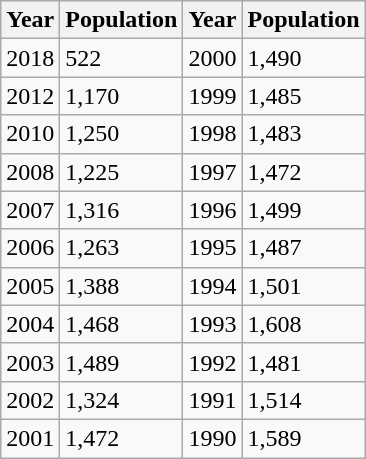<table class="wikitable sortable">
<tr>
<th>Year</th>
<th>Population</th>
<th>Year</th>
<th>Population</th>
</tr>
<tr>
<td>2018</td>
<td>522</td>
<td>2000</td>
<td>1,490</td>
</tr>
<tr>
<td>2012</td>
<td>1,170</td>
<td>1999</td>
<td>1,485</td>
</tr>
<tr>
<td>2010</td>
<td>1,250</td>
<td>1998</td>
<td>1,483</td>
</tr>
<tr>
<td>2008</td>
<td>1,225</td>
<td>1997</td>
<td>1,472</td>
</tr>
<tr>
<td>2007</td>
<td>1,316</td>
<td>1996</td>
<td>1,499</td>
</tr>
<tr>
<td>2006</td>
<td>1,263</td>
<td>1995</td>
<td>1,487</td>
</tr>
<tr>
<td>2005</td>
<td>1,388</td>
<td>1994</td>
<td>1,501</td>
</tr>
<tr>
<td>2004</td>
<td>1,468</td>
<td>1993</td>
<td>1,608</td>
</tr>
<tr>
<td>2003</td>
<td>1,489</td>
<td>1992</td>
<td>1,481</td>
</tr>
<tr>
<td>2002</td>
<td>1,324</td>
<td>1991</td>
<td>1,514</td>
</tr>
<tr>
<td>2001</td>
<td>1,472</td>
<td>1990</td>
<td>1,589</td>
</tr>
</table>
